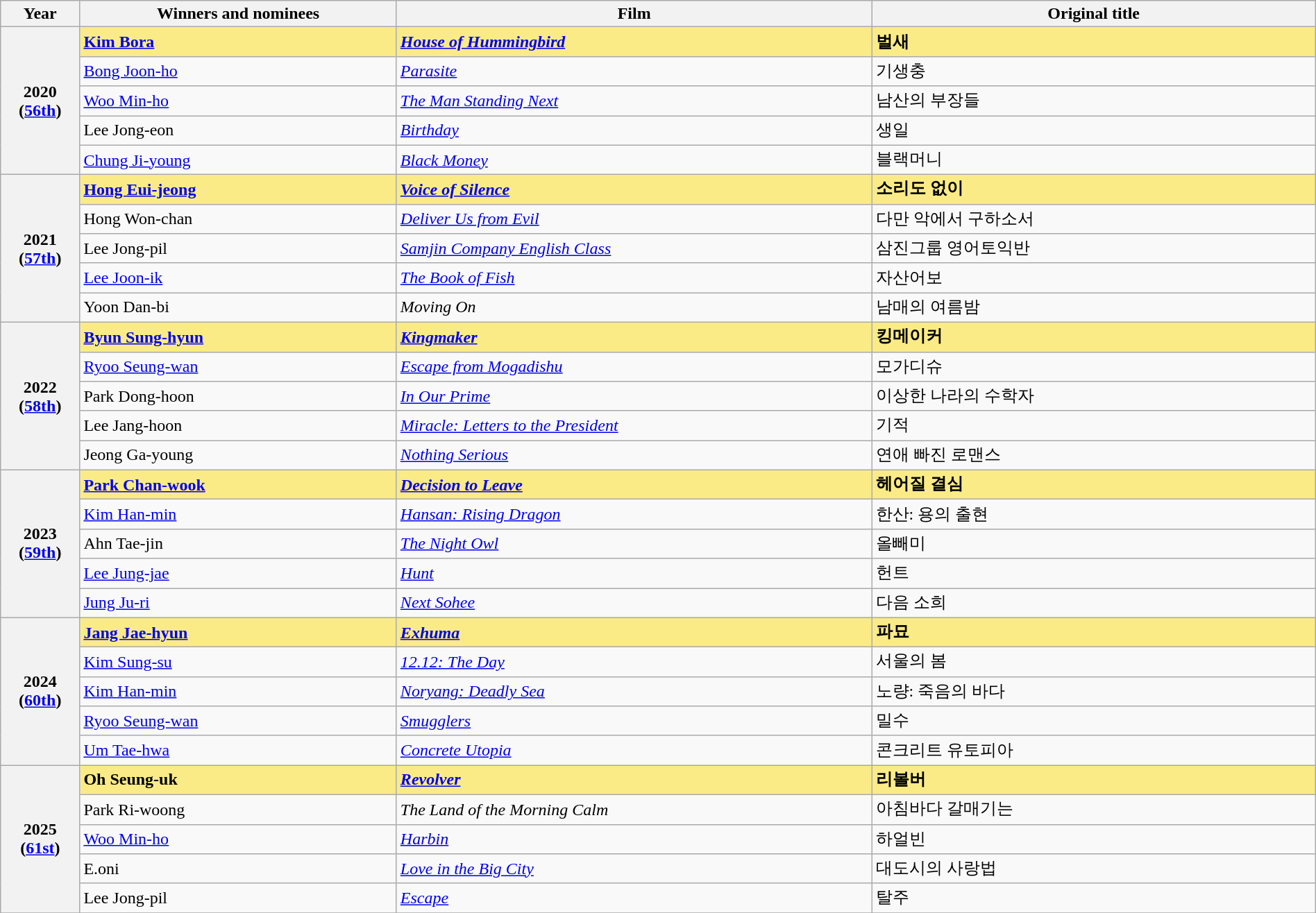<table class="wikitable" style="width:100%;" cellpadding="6">
<tr>
<th style="width:5%;">Year</th>
<th style="width:20%;">Winners and nominees</th>
<th style="width:30%;">Film</th>
<th style="width:28%;">Original title</th>
</tr>
<tr>
<th rowspan="5">2020<br>(<a href='#'>56th</a>)</th>
<td style="background:#FAEB86;"><strong><a href='#'>Kim Bora</a> </strong></td>
<td style="background:#FAEB86;"><strong><em><a href='#'>House of Hummingbird</a></em></strong></td>
<td style="background:#FAEB86;"><strong>벌새</strong></td>
</tr>
<tr>
<td><a href='#'>Bong Joon-ho</a></td>
<td><a href='#'><em>Parasite</em></a></td>
<td>기생충</td>
</tr>
<tr>
<td><a href='#'>Woo Min-ho</a></td>
<td><em><a href='#'>The Man Standing Next</a></em></td>
<td>남산의 부장들</td>
</tr>
<tr>
<td>Lee Jong-eon</td>
<td><a href='#'><em>Birthday</em></a></td>
<td>생일</td>
</tr>
<tr>
<td><a href='#'>Chung Ji-young</a></td>
<td><a href='#'><em>Black Money</em></a></td>
<td>블랙머니</td>
</tr>
<tr>
<th rowspan="5">2021<br>(<a href='#'>57th</a>)</th>
<td style="background:#FAEB86;"><strong><a href='#'>Hong Eui-jeong</a> </strong></td>
<td style="background:#FAEB86;"><strong><a href='#'><em>Voice of Silence</em></a></strong></td>
<td style="background:#FAEB86;"><strong>소리도 없이</strong></td>
</tr>
<tr>
<td>Hong Won-chan</td>
<td><a href='#'><em>Deliver Us from Evil</em></a></td>
<td>다만 악에서 구하소서</td>
</tr>
<tr>
<td>Lee Jong-pil</td>
<td><em><a href='#'>Samjin Company English Class</a></em></td>
<td>삼진그룹 영어토익반</td>
</tr>
<tr>
<td><a href='#'>Lee Joon-ik</a></td>
<td><em><a href='#'>The Book of Fish</a></em></td>
<td>자산어보</td>
</tr>
<tr>
<td>Yoon Dan-bi</td>
<td><em>Moving On</em></td>
<td>남매의 여름밤</td>
</tr>
<tr>
<th rowspan="5">2022<br>(<a href='#'>58th</a>)</th>
<td style="background:#FAEB86;"><strong><a href='#'>Byun Sung-hyun</a> </strong></td>
<td style="background:#FAEB86;"><a href='#'><strong><em>Kingmaker</em></strong></a></td>
<td style="background:#FAEB86;"><strong>킹메이커</strong></td>
</tr>
<tr>
<td><a href='#'>Ryoo Seung-wan</a></td>
<td><em><a href='#'>Escape from Mogadishu</a></em></td>
<td>모가디슈</td>
</tr>
<tr>
<td>Park Dong-hoon</td>
<td><em><a href='#'>In Our Prime</a></em></td>
<td>이상한 나라의 수학자</td>
</tr>
<tr>
<td>Lee Jang-hoon</td>
<td><em><a href='#'>Miracle: Letters to the President</a></em></td>
<td>기적</td>
</tr>
<tr>
<td>Jeong Ga-young</td>
<td><a href='#'><em>Nothing Serious</em></a></td>
<td>연애 빠진 로맨스</td>
</tr>
<tr>
<th rowspan="5">2023<br>(<a href='#'>59th</a>)</th>
<td style="background:#FAEB86;"><strong><a href='#'>Park Chan-wook</a> </strong></td>
<td style="background:#FAEB86;"><strong><em><a href='#'>Decision to Leave</a></em></strong></td>
<td style="background:#FAEB86;"><strong>헤어질 결심</strong></td>
</tr>
<tr>
<td><a href='#'>Kim Han-min</a></td>
<td><em><a href='#'>Hansan: Rising Dragon</a></em></td>
<td>한산: 용의 출현</td>
</tr>
<tr>
<td>Ahn Tae-jin</td>
<td><a href='#'><em>The Night Owl</em></a></td>
<td>올빼미</td>
</tr>
<tr>
<td><a href='#'>Lee Jung-jae</a></td>
<td><a href='#'><em>Hunt</em></a></td>
<td>헌트</td>
</tr>
<tr>
<td><a href='#'>Jung Ju-ri</a></td>
<td><em><a href='#'>Next Sohee</a></em></td>
<td>다음 소희</td>
</tr>
<tr>
<th rowspan="5">2024<br>(<a href='#'>60th</a>)</th>
<td style="background:#FAEB86;"><strong><a href='#'>Jang Jae-hyun</a></strong></td>
<td style="background:#FAEB86;"><strong><em><a href='#'>Exhuma</a></em></strong></td>
<td style="background:#FAEB86;"><strong>파묘</strong></td>
</tr>
<tr>
<td><a href='#'>Kim Sung-su</a></td>
<td><em><a href='#'>12.12: The Day</a></em></td>
<td>서울의 봄</td>
</tr>
<tr>
<td><a href='#'>Kim Han-min</a></td>
<td><em><a href='#'>Noryang: Deadly Sea</a></em></td>
<td>노량: 죽음의 바다</td>
</tr>
<tr>
<td><a href='#'>Ryoo Seung-wan</a></td>
<td><a href='#'><em>Smugglers</em></a></td>
<td>밀수</td>
</tr>
<tr>
<td><a href='#'>Um Tae-hwa</a></td>
<td><em><a href='#'>Concrete Utopia</a></em></td>
<td>콘크리트 유토피아</td>
</tr>
<tr>
<th rowspan="5">2025<br>(<a href='#'>61st</a>)</th>
<td style="background:#FAEB86;"><strong>Oh Seung-uk</strong></td>
<td style="background:#FAEB86;"><strong><em><a href='#'>Revolver</a></em></strong></td>
<td style="background:#FAEB86;"><strong>리볼버</strong></td>
</tr>
<tr>
<td>Park Ri-woong</td>
<td><em>The Land of the Morning Calm</em></td>
<td>아침바다 갈매기는</td>
</tr>
<tr>
<td><a href='#'>Woo Min-ho</a></td>
<td><em><a href='#'>Harbin</a></em></td>
<td>하얼빈</td>
</tr>
<tr>
<td>E.oni</td>
<td><em><a href='#'>Love in the Big City</a></em></td>
<td>대도시의 사랑법</td>
</tr>
<tr>
<td>Lee Jong-pil</td>
<td><em><a href='#'>Escape</a></em></td>
<td>탈주</td>
</tr>
<tr>
</tr>
</table>
